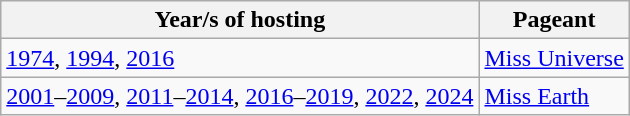<table class="wikitable">
<tr>
<th>Year/s of hosting</th>
<th>Pageant</th>
</tr>
<tr>
<td><a href='#'>1974</a>, <a href='#'>1994</a>, <a href='#'>2016</a></td>
<td><a href='#'>Miss Universe</a></td>
</tr>
<tr>
<td><a href='#'>2001</a>–<a href='#'>2009</a>, <a href='#'>2011</a>–<a href='#'>2014</a>, <a href='#'>2016</a>–<a href='#'>2019</a>, <a href='#'>2022</a>, <a href='#'>2024</a></td>
<td><a href='#'>Miss Earth</a></td>
</tr>
</table>
